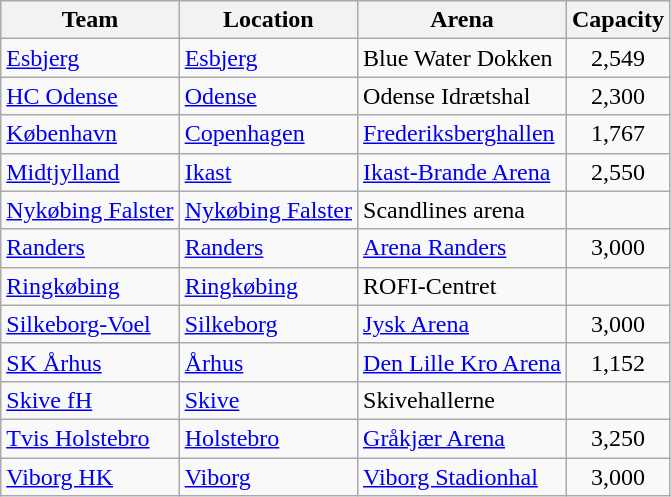<table class="wikitable sortable" style="text-align: left;">
<tr>
<th>Team</th>
<th>Location</th>
<th>Arena</th>
<th>Capacity</th>
</tr>
<tr>
<td><a href='#'>Esbjerg</a></td>
<td><a href='#'>Esbjerg</a></td>
<td>Blue Water Dokken</td>
<td align="center">2,549</td>
</tr>
<tr>
<td><a href='#'>HC Odense</a></td>
<td><a href='#'>Odense</a></td>
<td>Odense Idrætshal</td>
<td align="center">2,300</td>
</tr>
<tr>
<td><a href='#'>København</a></td>
<td><a href='#'>Copenhagen</a></td>
<td><a href='#'>Frederiksberghallen</a></td>
<td align="center">1,767</td>
</tr>
<tr>
<td><a href='#'>Midtjylland</a></td>
<td><a href='#'>Ikast</a></td>
<td><a href='#'>Ikast-Brande Arena</a></td>
<td align="center">2,550</td>
</tr>
<tr>
<td><a href='#'>Nykøbing Falster</a></td>
<td><a href='#'>Nykøbing Falster</a></td>
<td>Scandlines arena</td>
<td align="center"></td>
</tr>
<tr>
<td><a href='#'>Randers</a></td>
<td><a href='#'>Randers</a></td>
<td><a href='#'>Arena Randers</a></td>
<td align="center">3,000</td>
</tr>
<tr>
<td><a href='#'>Ringkøbing</a></td>
<td><a href='#'>Ringkøbing</a></td>
<td>ROFI-Centret</td>
<td align="center"></td>
</tr>
<tr>
<td><a href='#'>Silkeborg-Voel</a></td>
<td><a href='#'>Silkeborg</a></td>
<td><a href='#'>Jysk Arena</a></td>
<td align="center">3,000</td>
</tr>
<tr>
<td><a href='#'>SK Århus</a></td>
<td><a href='#'>Århus</a></td>
<td><a href='#'>Den Lille Kro Arena</a></td>
<td align="center">1,152</td>
</tr>
<tr>
<td><a href='#'>Skive fH</a></td>
<td><a href='#'>Skive</a></td>
<td>Skivehallerne</td>
<td align="center"></td>
</tr>
<tr>
<td><a href='#'>Tvis Holstebro</a></td>
<td><a href='#'>Holstebro</a></td>
<td><a href='#'>Gråkjær Arena</a></td>
<td align="center">3,250</td>
</tr>
<tr>
<td><a href='#'>Viborg HK</a></td>
<td><a href='#'>Viborg</a></td>
<td><a href='#'>Viborg Stadionhal</a></td>
<td align="center">3,000</td>
</tr>
</table>
